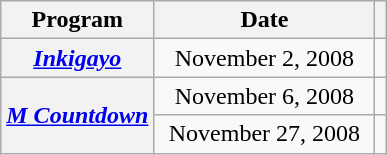<table class="wikitable plainrowheaders" style="text-align:center">
<tr>
<th>Program</th>
<th width="140">Date</th>
<th></th>
</tr>
<tr>
<th scope="row"><em><a href='#'>Inkigayo</a></em></th>
<td>November 2, 2008</td>
<td></td>
</tr>
<tr>
<th scope="row" rowspan="2"><em><a href='#'>M Countdown</a></em></th>
<td>November 6, 2008</td>
<td></td>
</tr>
<tr>
<td>November 27, 2008</td>
<td></td>
</tr>
</table>
